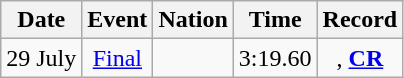<table class="wikitable" style=text-align:center>
<tr>
<th>Date</th>
<th>Event</th>
<th>Nation</th>
<th>Time</th>
<th>Record</th>
</tr>
<tr>
<td>29 July</td>
<td><a href='#'>Final</a></td>
<td align=left></td>
<td>3:19.60</td>
<td>, <strong><a href='#'>CR</a></strong></td>
</tr>
</table>
